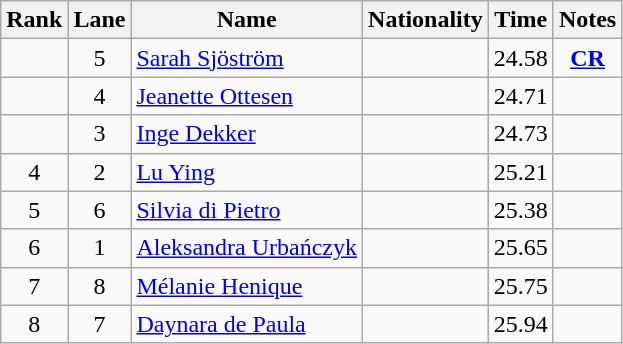<table class="wikitable sortable" style="text-align:center">
<tr>
<th>Rank</th>
<th>Lane</th>
<th>Name</th>
<th>Nationality</th>
<th>Time</th>
<th>Notes</th>
</tr>
<tr>
<td></td>
<td>5</td>
<td align=left><a href='#'>Sarah Sjöström</a></td>
<td align=left></td>
<td>24.58</td>
<td><strong><a href='#'>CR</a></strong></td>
</tr>
<tr>
<td></td>
<td>4</td>
<td align=left><a href='#'>Jeanette Ottesen</a></td>
<td align=left></td>
<td>24.71</td>
<td></td>
</tr>
<tr>
<td></td>
<td>3</td>
<td align=left><a href='#'>Inge Dekker</a></td>
<td align=left></td>
<td>24.73</td>
<td></td>
</tr>
<tr>
<td>4</td>
<td>2</td>
<td align=left><a href='#'>Lu Ying</a></td>
<td align=left></td>
<td>25.21</td>
<td></td>
</tr>
<tr>
<td>5</td>
<td>6</td>
<td align=left><a href='#'>Silvia di Pietro</a></td>
<td align=left></td>
<td>25.38</td>
<td></td>
</tr>
<tr>
<td>6</td>
<td>1</td>
<td align=left><a href='#'>Aleksandra Urbańczyk</a></td>
<td align=left></td>
<td>25.65</td>
<td></td>
</tr>
<tr>
<td>7</td>
<td>8</td>
<td align=left><a href='#'>Mélanie Henique</a></td>
<td align=left></td>
<td>25.75</td>
<td></td>
</tr>
<tr>
<td>8</td>
<td>7</td>
<td align=left><a href='#'>Daynara de Paula</a></td>
<td align=left></td>
<td>25.94</td>
<td></td>
</tr>
</table>
